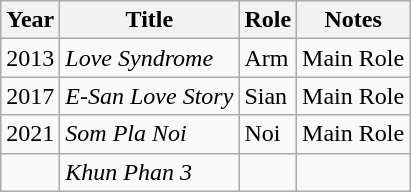<table class="wikitable">
<tr>
<th>Year</th>
<th>Title</th>
<th>Role</th>
<th>Notes</th>
</tr>
<tr>
<td>2013</td>
<td><em>Love Syndrome</em></td>
<td>Arm</td>
<td>Main Role</td>
</tr>
<tr>
<td>2017</td>
<td><em>E-San Love Story</em></td>
<td>Sian</td>
<td>Main Role</td>
</tr>
<tr>
<td>2021</td>
<td><em>Som Pla Noi</em></td>
<td>Noi</td>
<td>Main Role</td>
</tr>
<tr>
<td></td>
<td><em>Khun Phan 3</em></td>
<td></td>
<td></td>
</tr>
</table>
